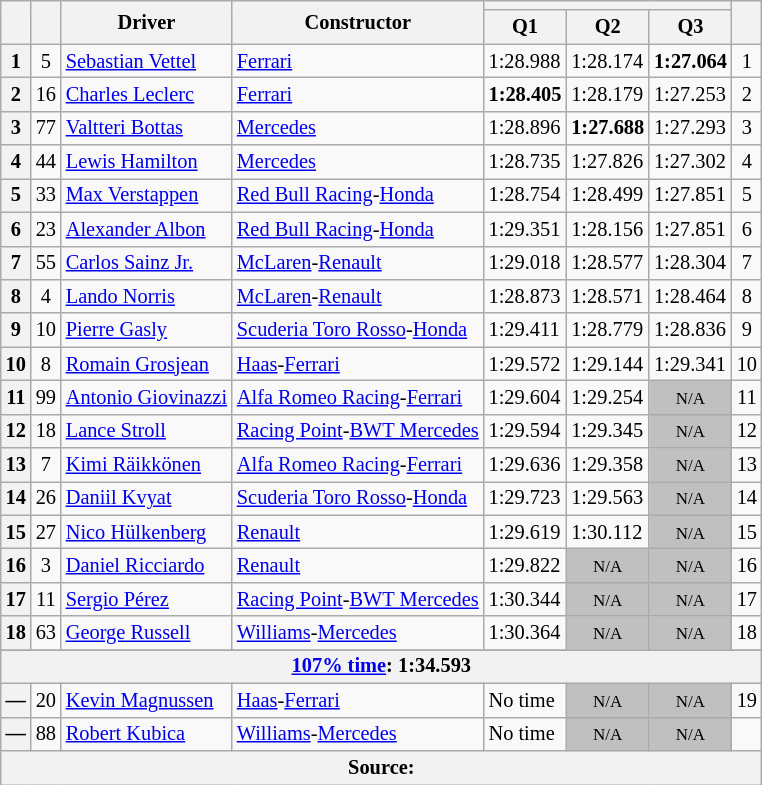<table class="wikitable sortable" style="font-size:85%">
<tr>
<th rowspan="2"></th>
<th rowspan="2"></th>
<th rowspan="2">Driver</th>
<th rowspan="2">Constructor</th>
<th colspan="3"></th>
<th rowspan="2"></th>
</tr>
<tr>
<th>Q1</th>
<th>Q2</th>
<th>Q3</th>
</tr>
<tr>
<th>1</th>
<td align="center">5</td>
<td data-sort-value="VET"> <a href='#'>Sebastian Vettel</a></td>
<td><a href='#'>Ferrari</a></td>
<td>1:28.988</td>
<td>1:28.174</td>
<td><strong>1:27.064</strong></td>
<td align="center">1</td>
</tr>
<tr>
<th>2</th>
<td align="center">16</td>
<td data-sort-value="LEC"> <a href='#'>Charles Leclerc</a></td>
<td><a href='#'>Ferrari</a></td>
<td><strong>1:28.405</strong></td>
<td>1:28.179</td>
<td>1:27.253</td>
<td align="center">2</td>
</tr>
<tr>
<th>3</th>
<td align="center">77</td>
<td data-sort-value="BOT"> <a href='#'>Valtteri Bottas</a></td>
<td><a href='#'>Mercedes</a></td>
<td>1:28.896</td>
<td><strong>1:27.688</strong></td>
<td>1:27.293</td>
<td align="center">3</td>
</tr>
<tr>
<th>4</th>
<td align="center">44</td>
<td data-sort-value="HAM"> <a href='#'>Lewis Hamilton</a></td>
<td><a href='#'>Mercedes</a></td>
<td>1:28.735</td>
<td>1:27.826</td>
<td>1:27.302</td>
<td align="center">4</td>
</tr>
<tr>
<th>5</th>
<td align="center">33</td>
<td data-sort-value="VER" nowrap> <a href='#'>Max Verstappen</a></td>
<td><a href='#'>Red Bull Racing</a>-<a href='#'>Honda</a></td>
<td>1:28.754</td>
<td>1:28.499</td>
<td data-sort-value="1:27.850">1:27.851</td>
<td align="center">5</td>
</tr>
<tr>
<th>6</th>
<td align="center">23</td>
<td data-sort-value="ALB"> <a href='#'>Alexander Albon</a></td>
<td><a href='#'>Red Bull Racing</a>-<a href='#'>Honda</a></td>
<td>1:29.351</td>
<td>1:28.156</td>
<td>1:27.851</td>
<td align="center">6</td>
</tr>
<tr>
<th>7</th>
<td align="center">55</td>
<td data-sort-value="SAI"> <a href='#'>Carlos Sainz Jr.</a></td>
<td><a href='#'>McLaren</a>-<a href='#'>Renault</a></td>
<td>1:29.018</td>
<td>1:28.577</td>
<td>1:28.304</td>
<td align="center">7</td>
</tr>
<tr>
<th>8</th>
<td align="center">4</td>
<td data-sort-value="NOR"> <a href='#'>Lando Norris</a></td>
<td><a href='#'>McLaren</a>-<a href='#'>Renault</a></td>
<td>1:28.873</td>
<td>1:28.571</td>
<td>1:28.464</td>
<td align="center">8</td>
</tr>
<tr>
<th>9</th>
<td align="center">10</td>
<td data-sort-value="GAS"> <a href='#'>Pierre Gasly</a></td>
<td nowrap><a href='#'>Scuderia Toro Rosso</a>-<a href='#'>Honda</a></td>
<td>1:29.411</td>
<td>1:28.779</td>
<td>1:28.836</td>
<td align="center">9</td>
</tr>
<tr>
<th>10</th>
<td align="center">8</td>
<td data-sort-value="GRO"> <a href='#'>Romain Grosjean</a></td>
<td><a href='#'>Haas</a>-<a href='#'>Ferrari</a></td>
<td>1:29.572</td>
<td>1:29.144</td>
<td>1:29.341</td>
<td align="center">10</td>
</tr>
<tr>
<th>11</th>
<td align="center">99</td>
<td data-sort-value="GIO" nowrap> <a href='#'>Antonio Giovinazzi</a></td>
<td><a href='#'>Alfa Romeo Racing</a>-<a href='#'>Ferrari</a></td>
<td>1:29.604</td>
<td>1:29.254</td>
<td align="center" style="background: silver" data-sort-value="11"><small>N/A</small></td>
<td align="center">11</td>
</tr>
<tr>
<th>12</th>
<td align="center">18</td>
<td data-sort-value="STR"> <a href='#'>Lance Stroll</a></td>
<td nowrap><a href='#'>Racing Point</a>-<a href='#'>BWT Mercedes</a></td>
<td>1:29.594</td>
<td>1:29.345</td>
<td align="center" style="background: silver" data-sort-value="12"><small>N/A</small></td>
<td align="center">12</td>
</tr>
<tr>
<th>13</th>
<td align="center">7</td>
<td data-sort-value="RAI"> <a href='#'>Kimi Räikkönen</a></td>
<td><a href='#'>Alfa Romeo Racing</a>-<a href='#'>Ferrari</a></td>
<td>1:29.636</td>
<td>1:29.358</td>
<td align="center" style="background: silver" data-sort-value="13"><small>N/A</small></td>
<td align="center">13</td>
</tr>
<tr>
<th>14</th>
<td align="center">26</td>
<td data-sort-value="KVY"> <a href='#'>Daniil Kvyat</a></td>
<td><a href='#'>Scuderia Toro Rosso</a>-<a href='#'>Honda</a></td>
<td>1:29.723</td>
<td>1:29.563</td>
<td align="center" style="background: silver" data-sort-value="14"><small>N/A</small></td>
<td align="center">14</td>
</tr>
<tr>
<th>15</th>
<td align="center">27</td>
<td data-sort-value="HUL"> <a href='#'>Nico Hülkenberg</a></td>
<td><a href='#'>Renault</a></td>
<td>1:29.619</td>
<td>1:30.112</td>
<td align="center" style="background: silver" data-sort-value="15"><small>N/A</small></td>
<td align="center">15</td>
</tr>
<tr>
<th>16</th>
<td align="center">3</td>
<td data-sort-value="RIC"> <a href='#'>Daniel Ricciardo</a></td>
<td><a href='#'>Renault</a></td>
<td>1:29.822</td>
<td align="center" style="background: silver" data-sort-value="16"><small>N/A</small></td>
<td align="center" style="background: silver" data-sort-value="16"><small>N/A</small></td>
<td align="center">16</td>
</tr>
<tr>
<th>17</th>
<td align="center">11</td>
<td data-sort-value="PER"> <a href='#'>Sergio Pérez</a></td>
<td><a href='#'>Racing Point</a>-<a href='#'>BWT Mercedes</a></td>
<td>1:30.344</td>
<td align="center" style="background: silver" data-sort-value="17"><small>N/A</small></td>
<td align="center" style="background: silver" data-sort-value="17"><small>N/A</small></td>
<td align="center">17</td>
</tr>
<tr>
<th>18</th>
<td align="center">63</td>
<td data-sort-value="RUS"> <a href='#'>George Russell</a></td>
<td><a href='#'>Williams</a>-<a href='#'>Mercedes</a></td>
<td>1:30.364</td>
<td align="center" style="background: silver" data-sort-value="18"><small>N/A</small></td>
<td align="center" style="background: silver" data-sort-value="18"><small>N/A</small></td>
<td align="center">18</td>
</tr>
<tr>
</tr>
<tr class="sortbottom">
<th colspan="8" data-sort-value="999"><a href='#'>107% time</a>: 1:34.593</th>
</tr>
<tr>
<th data-sort-value="19">—</th>
<td align="center">20</td>
<td data-sort-value="MAG" nowrap> <a href='#'>Kevin Magnussen</a></td>
<td><a href='#'>Haas</a>-<a href='#'>Ferrari</a></td>
<td>No time</td>
<td style="background: silver" align="center" data-sort-value="19"><small>N/A</small></td>
<td style="background: silver" align="center" data-sort-value="19"><small>N/A</small></td>
<td align="center">19</td>
</tr>
<tr>
<th data-sort-value="20">—</th>
<td align="center">88</td>
<td data-sort-value="KUB"> <a href='#'>Robert Kubica</a></td>
<td><a href='#'>Williams</a>-<a href='#'>Mercedes</a></td>
<td>No time</td>
<td style="background: silver" align="center" data-sort-value="20"><small>N/A</small></td>
<td style="background: silver" align="center" data-sort-value="20"><small>N/A</small></td>
<td align="center" data-sort-value="20"></td>
</tr>
<tr>
<th colspan="8">Source:</th>
</tr>
</table>
